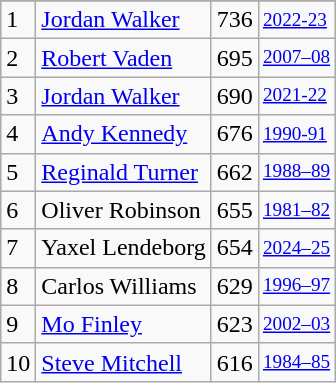<table class="wikitable">
<tr>
</tr>
<tr>
<td>1</td>
<td><a href='#'>Jordan Walker</a></td>
<td>736</td>
<td style="font-size:80%;"><a href='#'>2022-23</a></td>
</tr>
<tr>
<td>2</td>
<td><a href='#'>Robert Vaden</a></td>
<td>695</td>
<td style="font-size:80%;"><a href='#'>2007–08</a></td>
</tr>
<tr>
<td>3</td>
<td><a href='#'>Jordan Walker</a></td>
<td>690</td>
<td style="font-size:80%;"><a href='#'>2021-22</a></td>
</tr>
<tr>
<td>4</td>
<td><a href='#'>Andy Kennedy</a></td>
<td>676</td>
<td style="font-size:80%;"><a href='#'>1990-91</a></td>
</tr>
<tr>
<td>5</td>
<td><a href='#'>Reginald Turner</a></td>
<td>662</td>
<td style="font-size:80%;"><a href='#'>1988–89</a></td>
</tr>
<tr>
<td>6</td>
<td>Oliver Robinson</td>
<td>655</td>
<td style="font-size:80%;"><a href='#'>1981–82</a></td>
</tr>
<tr>
<td>7</td>
<td>Yaxel Lendeborg</td>
<td>654</td>
<td style="font-size:80%;"><a href='#'>2024–25</a></td>
</tr>
<tr>
<td>8</td>
<td>Carlos Williams</td>
<td>629</td>
<td style="font-size:80%;"><a href='#'>1996–97</a></td>
</tr>
<tr>
<td>9</td>
<td><a href='#'>Mo Finley</a></td>
<td>623</td>
<td style="font-size:80%;"><a href='#'>2002–03</a></td>
</tr>
<tr>
<td>10</td>
<td><a href='#'>Steve Mitchell</a></td>
<td>616</td>
<td style="font-size:80%;"><a href='#'>1984–85</a></td>
</tr>
</table>
